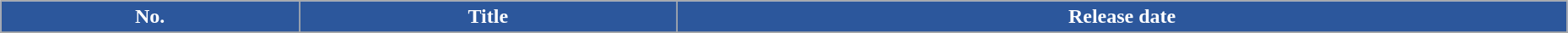<table class="wikitable" style="width:98%; margin:auto; background:#FFF;">
<tr>
<th scope="col" style="background:#2C579C; color:#FFFFFF;">No.</th>
<th scope="col" style="background:#2C579C; color:#FFFFFF;">Title</th>
<th scope="col" style="background:#2C579C; color:#FFFFFF;">Release date</th>
</tr>
<tr>
</tr>
</table>
